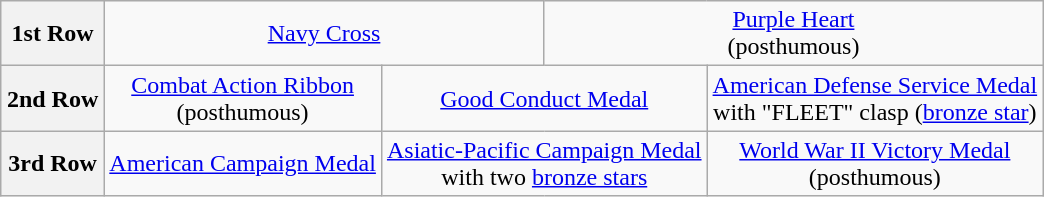<table class="wikitable" style="margin:1em auto; text-align:center;">
<tr>
<th>1st Row</th>
<td colspan="3"><a href='#'>Navy Cross</a></td>
<td colspan="3"><a href='#'>Purple Heart</a><br>(posthumous)</td>
</tr>
<tr>
<th>2nd Row</th>
<td colspan="2"><a href='#'>Combat Action Ribbon</a><br>(posthumous)</td>
<td colspan="2"><a href='#'>Good Conduct Medal</a></td>
<td colspan="2"><a href='#'>American Defense Service Medal</a> <br>with "FLEET" clasp (<a href='#'>bronze star</a>)</td>
</tr>
<tr>
<th>3rd Row</th>
<td colspan="2"><a href='#'>American Campaign Medal</a></td>
<td colspan="2"><a href='#'>Asiatic-Pacific Campaign Medal</a> <br>with two <a href='#'>bronze stars</a></td>
<td colspan="2"><a href='#'>World War II Victory Medal</a><br>(posthumous)</td>
</tr>
</table>
